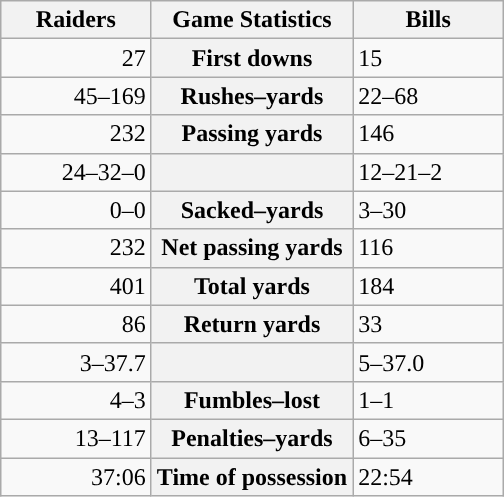<table class="wikitable" style="margin: 1em auto 1em auto">
<tr>
<th style="width:30%;">Raiders</th>
<th style="width:40%;">Game Statistics</th>
<th style="width:30%;">Bills</th>
</tr>
<tr>
<td style="text-align:right;">27</td>
<th>First downs</th>
<td>15</td>
</tr>
<tr>
<td style="text-align:right;">45–169</td>
<th>Rushes–yards</th>
<td>22–68</td>
</tr>
<tr>
<td style="text-align:right;">232</td>
<th>Passing yards</th>
<td>146</td>
</tr>
<tr>
<td style="text-align:right;">24–32–0</td>
<th></th>
<td>12–21–2</td>
</tr>
<tr>
<td style="text-align:right;">0–0</td>
<th>Sacked–yards</th>
<td>3–30</td>
</tr>
<tr>
<td style="text-align:right;">232</td>
<th>Net passing yards</th>
<td>116</td>
</tr>
<tr>
<td style="text-align:right;">401</td>
<th>Total yards</th>
<td>184</td>
</tr>
<tr>
<td style="text-align:right;">86</td>
<th>Return yards</th>
<td>33</td>
</tr>
<tr>
<td style="text-align:right;">3–37.7</td>
<th></th>
<td>5–37.0</td>
</tr>
<tr>
<td style="text-align:right;">4–3</td>
<th>Fumbles–lost</th>
<td>1–1</td>
</tr>
<tr>
<td style="text-align:right;">13–117</td>
<th>Penalties–yards</th>
<td>6–35</td>
</tr>
<tr>
<td style="text-align:right;">37:06</td>
<th>Time of possession</th>
<td>22:54</td>
</tr>
</table>
